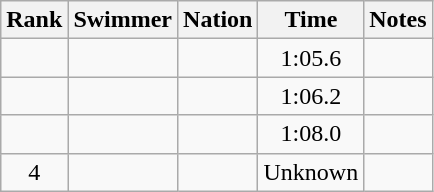<table class="wikitable sortable" style="text-align:center">
<tr>
<th>Rank</th>
<th>Swimmer</th>
<th>Nation</th>
<th>Time</th>
<th>Notes</th>
</tr>
<tr>
<td></td>
<td align=left></td>
<td align=left></td>
<td>1:05.6</td>
<td></td>
</tr>
<tr>
<td></td>
<td align=left></td>
<td align=left></td>
<td>1:06.2</td>
<td></td>
</tr>
<tr>
<td></td>
<td align=left></td>
<td align=left></td>
<td>1:08.0</td>
<td></td>
</tr>
<tr>
<td>4</td>
<td align=left></td>
<td align=left></td>
<td>Unknown</td>
<td></td>
</tr>
</table>
